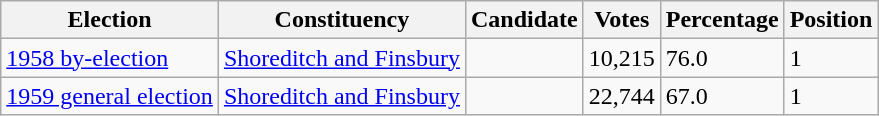<table class="wikitable sortable">
<tr>
<th>Election</th>
<th>Constituency</th>
<th>Candidate</th>
<th>Votes</th>
<th>Percentage</th>
<th>Position</th>
</tr>
<tr>
<td><a href='#'>1958 by-election</a></td>
<td><a href='#'>Shoreditch and Finsbury</a></td>
<td></td>
<td>10,215</td>
<td>76.0</td>
<td>1</td>
</tr>
<tr>
<td><a href='#'>1959 general election</a></td>
<td><a href='#'>Shoreditch and Finsbury</a></td>
<td></td>
<td>22,744</td>
<td>67.0</td>
<td>1</td>
</tr>
</table>
